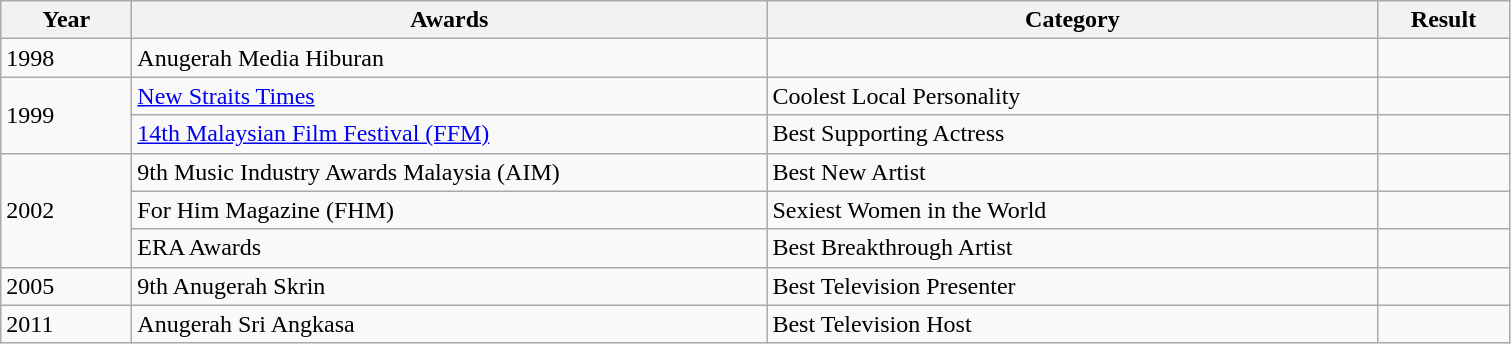<table class="wikitable">
<tr>
<th scope="col" style="width:5em;">Year</th>
<th scope="col" style="width:26em;">Awards</th>
<th scope="col" style="width:25em;">Category</th>
<th scope="col" style="width:5em;">Result</th>
</tr>
<tr>
<td>1998</td>
<td>Anugerah Media Hiburan</td>
<td></td>
<td></td>
</tr>
<tr>
<td rowspan="2">1999</td>
<td><a href='#'>New Straits Times</a></td>
<td>Coolest Local Personality</td>
<td></td>
</tr>
<tr>
<td><a href='#'>14th Malaysian Film Festival (FFM)</a></td>
<td>Best Supporting Actress</td>
<td></td>
</tr>
<tr>
<td rowspan="3">2002</td>
<td>9th Music Industry Awards Malaysia (AIM)</td>
<td>Best New Artist</td>
<td></td>
</tr>
<tr>
<td>For Him Magazine (FHM)</td>
<td>Sexiest Women in the World</td>
<td></td>
</tr>
<tr>
<td>ERA Awards</td>
<td>Best Breakthrough Artist</td>
<td></td>
</tr>
<tr>
<td>2005</td>
<td>9th Anugerah Skrin</td>
<td>Best Television Presenter</td>
<td></td>
</tr>
<tr>
<td>2011</td>
<td>Anugerah Sri Angkasa</td>
<td>Best Television Host</td>
<td></td>
</tr>
</table>
